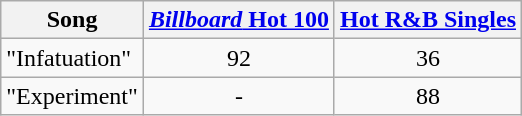<table class="wikitable">
<tr>
<th>Song</th>
<th><a href='#'><em>Billboard</em> Hot 100</a></th>
<th><a href='#'>Hot R&B Singles</a></th>
</tr>
<tr>
<td>"Infatuation"</td>
<td align="center">92</td>
<td align="center">36</td>
</tr>
<tr>
<td>"Experiment"</td>
<td align="center">-</td>
<td align="center">88</td>
</tr>
</table>
